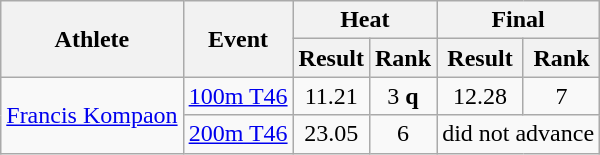<table class="wikitable">
<tr>
<th rowspan="2">Athlete</th>
<th rowspan="2">Event</th>
<th colspan="2">Heat</th>
<th colspan="2">Final</th>
</tr>
<tr>
<th>Result</th>
<th>Rank</th>
<th>Result</th>
<th>Rank</th>
</tr>
<tr align=center>
<td align=left rowspan=2><a href='#'>Francis Kompaon</a></td>
<td align=left><a href='#'>100m T46</a></td>
<td>11.21</td>
<td>3 <strong>q</strong></td>
<td>12.28</td>
<td>7</td>
</tr>
<tr align=center>
<td align=left><a href='#'>200m T46</a></td>
<td>23.05</td>
<td>6</td>
<td colspan="2">did not advance</td>
</tr>
</table>
